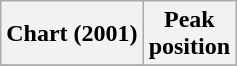<table class="wikitable sortable plainrowheaders" style="text-align:center">
<tr>
<th scope="col">Chart (2001)</th>
<th scope="col">Peak<br>position</th>
</tr>
<tr>
</tr>
</table>
